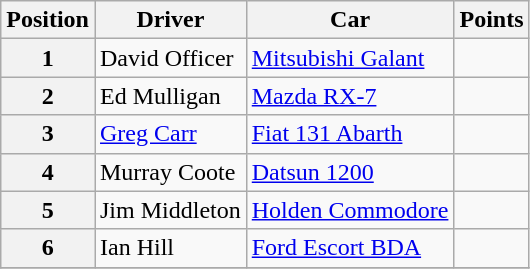<table class="wikitable" border="1">
<tr>
<th>Position</th>
<th>Driver</th>
<th>Car</th>
<th>Points</th>
</tr>
<tr>
<th>1</th>
<td>David Officer</td>
<td><a href='#'>Mitsubishi Galant</a></td>
<td align="center"></td>
</tr>
<tr>
<th>2</th>
<td>Ed Mulligan</td>
<td><a href='#'>Mazda RX-7</a></td>
<td align="center"></td>
</tr>
<tr>
<th>3</th>
<td><a href='#'>Greg Carr</a></td>
<td><a href='#'>Fiat 131 Abarth</a></td>
<td align="center"></td>
</tr>
<tr>
<th>4</th>
<td>Murray Coote</td>
<td><a href='#'>Datsun 1200</a></td>
<td align="center"></td>
</tr>
<tr>
<th>5</th>
<td>Jim Middleton</td>
<td><a href='#'>Holden Commodore</a></td>
<td align="center"></td>
</tr>
<tr>
<th>6</th>
<td>Ian Hill</td>
<td><a href='#'>Ford Escort BDA</a></td>
<td align="center"></td>
</tr>
<tr>
</tr>
</table>
